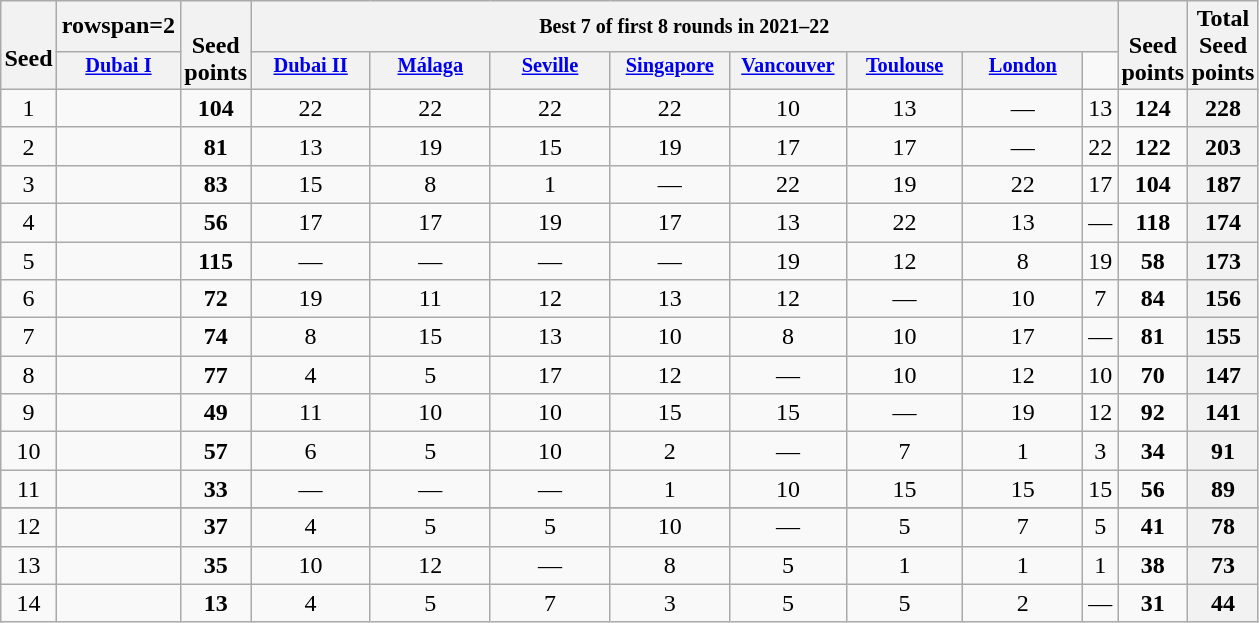<table class="wikitable" style="text-align:center;">
<tr>
<th rowspan=2 style="padding:2px;"><br>Seed</th>
<th>rowspan=2 </th>
<th rowspan=2 style="padding:2px;"><small></small><br>Seed<br>points</th>
<th colspan=8><small>Best 7 of first 8 rounds in 2021–22</small></th>
<th rowspan=2 style="padding:2px;"><small></small><br>Seed<br>points</th>
<th rowspan=2 style="padding:2px;">Total<br>Seed<br>points</th>
</tr>
<tr>
<th style="vertical-align:top;width:5.5em;font-size:85%;padding:1px 2px;;"><a href='#'>Dubai I</a></th>
<th style="vertical-align:top;width:5.5em;font-size:85%;padding:1px 2px;;"><a href='#'>Dubai II</a></th>
<th style="vertical-align:top;width:5.5em;font-size:85%;padding:1px 2px;;"><a href='#'>Málaga</a></th>
<th style="vertical-align:top;width:5.5em;font-size:85%;padding:1px 2px;;"><a href='#'>Seville</a></th>
<th style="vertical-align:top;width:5.5em;font-size:85%;padding:1px 2px;;"><a href='#'>Singapore</a></th>
<th style="vertical-align:top;width:5.5em;font-size:85%;padding:1px 1px;;"><a href='#'>Vancouver</a></th>
<th style="vertical-align:top;width:5.5em;font-size:85%;padding:1px 1px;;"><a href='#'>Toulouse</a></th>
<th style="vertical-align:top;width:5.5em;font-size:85%;padding:1px 2px;;"><a href='#'>London</a></th>
</tr>
<tr>
<td>1</td>
<td align="left"></td>
<td><strong>104</strong></td>
<td>22</td>
<td>22</td>
<td>22</td>
<td>22</td>
<td>10</td>
<td>13</td>
<td>—</td>
<td>13</td>
<td><strong>124</strong></td>
<th>228</th>
</tr>
<tr>
<td>2</td>
<td align="left"></td>
<td><strong>81</strong></td>
<td>13</td>
<td>19</td>
<td>15</td>
<td>19</td>
<td>17</td>
<td>17</td>
<td>—</td>
<td>22</td>
<td><strong>122</strong></td>
<th>203</th>
</tr>
<tr>
<td>3</td>
<td align="left"></td>
<td><strong>83</strong></td>
<td>15</td>
<td>8</td>
<td>1</td>
<td>—</td>
<td>22</td>
<td>19</td>
<td>22</td>
<td>17</td>
<td><strong>104</strong></td>
<th>187</th>
</tr>
<tr>
<td>4</td>
<td align="left"></td>
<td><strong>56</strong></td>
<td>17</td>
<td>17</td>
<td>19</td>
<td>17</td>
<td>13</td>
<td>22</td>
<td>13</td>
<td>—</td>
<td><strong>118</strong></td>
<th>174</th>
</tr>
<tr>
<td>5</td>
<td align="left"></td>
<td><strong>115</strong></td>
<td>—</td>
<td>—</td>
<td>—</td>
<td>—</td>
<td>19</td>
<td>12</td>
<td>8</td>
<td>19</td>
<td><strong>58</strong></td>
<th>173</th>
</tr>
<tr>
<td>6</td>
<td align="left"></td>
<td><strong>72</strong></td>
<td>19</td>
<td>11</td>
<td>12</td>
<td>13</td>
<td>12</td>
<td>—</td>
<td>10</td>
<td>7</td>
<td><strong>84</strong></td>
<th>156</th>
</tr>
<tr>
<td>7</td>
<td align="left"></td>
<td><strong>74</strong></td>
<td>8</td>
<td>15</td>
<td>13</td>
<td>10</td>
<td>8</td>
<td>10</td>
<td>17</td>
<td>—</td>
<td><strong>81</strong></td>
<th>155</th>
</tr>
<tr>
<td>8</td>
<td align="left"></td>
<td><strong>77</strong></td>
<td>4</td>
<td>5</td>
<td>17</td>
<td>12</td>
<td>—</td>
<td>10</td>
<td>12</td>
<td>10</td>
<td><strong>70</strong></td>
<th>147</th>
</tr>
<tr>
<td>9</td>
<td align="left"></td>
<td><strong>49</strong></td>
<td>11</td>
<td>10</td>
<td>10</td>
<td>15</td>
<td>15</td>
<td>—</td>
<td>19</td>
<td>12</td>
<td><strong>92</strong></td>
<th>141</th>
</tr>
<tr>
<td>10</td>
<td align="left"></td>
<td><strong>57</strong></td>
<td>6</td>
<td>5</td>
<td>10</td>
<td>2</td>
<td>—</td>
<td>7</td>
<td>1</td>
<td>3</td>
<td><strong>34</strong></td>
<th>91</th>
</tr>
<tr>
<td>11</td>
<td align="left"></td>
<td><strong>33</strong></td>
<td>—</td>
<td>—</td>
<td>—</td>
<td>1</td>
<td>10</td>
<td>15</td>
<td>15</td>
<td>15</td>
<td><strong>56</strong></td>
<th>89</th>
</tr>
<tr>
</tr>
<tr>
<td>12</td>
<td align="left"></td>
<td><strong>37</strong></td>
<td>4</td>
<td>5</td>
<td>5</td>
<td>10</td>
<td>—</td>
<td>5</td>
<td>7</td>
<td>5</td>
<td><strong>41</strong></td>
<th>78</th>
</tr>
<tr>
<td>13</td>
<td align="left"></td>
<td><strong>35</strong></td>
<td>10</td>
<td>12</td>
<td>—</td>
<td>8</td>
<td>5</td>
<td>1</td>
<td>1</td>
<td>1</td>
<td><strong>38</strong></td>
<th>73</th>
</tr>
<tr>
<td>14</td>
<td align="left"></td>
<td><strong>13</strong></td>
<td>4</td>
<td>5</td>
<td>7</td>
<td>3</td>
<td>5</td>
<td>5</td>
<td>2</td>
<td>—</td>
<td><strong>31</strong></td>
<th>44</th>
</tr>
</table>
